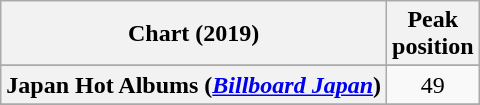<table class="wikitable sortable plainrowheaders" style="text-align:center">
<tr>
<th scope="col">Chart (2019)</th>
<th scope="col">Peak<br>position</th>
</tr>
<tr>
</tr>
<tr>
</tr>
<tr>
</tr>
<tr>
</tr>
<tr>
</tr>
<tr>
</tr>
<tr>
</tr>
<tr>
</tr>
<tr>
<th scope="row">Japan Hot Albums (<em><a href='#'>Billboard Japan</a></em>)</th>
<td>49</td>
</tr>
<tr>
</tr>
<tr>
</tr>
<tr>
</tr>
<tr>
</tr>
<tr>
</tr>
<tr>
</tr>
<tr>
</tr>
<tr>
</tr>
<tr>
</tr>
</table>
